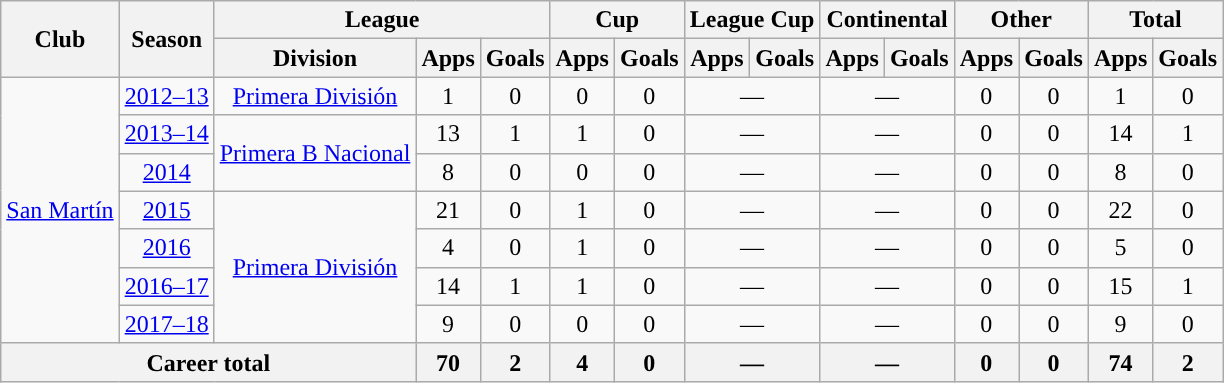<table class="wikitable" style="text-align:center">
<tr>
<th rowspan="2">Club</th>
<th rowspan="2">Season</th>
<th colspan="3">League</th>
<th colspan="2">Cup</th>
<th colspan="2">League Cup</th>
<th colspan="2">Continental</th>
<th colspan="2">Other</th>
<th colspan="2">Total</th>
</tr>
<tr>
<th>Division</th>
<th>Apps</th>
<th>Goals</th>
<th>Apps</th>
<th>Goals</th>
<th>Apps</th>
<th>Goals</th>
<th>Apps</th>
<th>Goals</th>
<th>Apps</th>
<th>Goals</th>
<th>Apps</th>
<th>Goals</th>
</tr>
<tr>
<td rowspan="7"><a href='#'>San Martín</a></td>
<td><a href='#'>2012–13</a></td>
<td rowspan="1"><a href='#'>Primera División</a></td>
<td>1</td>
<td>0</td>
<td>0</td>
<td>0</td>
<td colspan="2">—</td>
<td colspan="2">—</td>
<td>0</td>
<td>0</td>
<td>1</td>
<td>0</td>
</tr>
<tr>
<td><a href='#'>2013–14</a></td>
<td rowspan="2"><a href='#'>Primera B Nacional</a></td>
<td>13</td>
<td>1</td>
<td>1</td>
<td>0</td>
<td colspan="2">—</td>
<td colspan="2">—</td>
<td>0</td>
<td>0</td>
<td>14</td>
<td>1</td>
</tr>
<tr>
<td><a href='#'>2014</a></td>
<td>8</td>
<td>0</td>
<td>0</td>
<td>0</td>
<td colspan="2">—</td>
<td colspan="2">—</td>
<td>0</td>
<td>0</td>
<td>8</td>
<td>0</td>
</tr>
<tr>
<td><a href='#'>2015</a></td>
<td rowspan="4"><a href='#'>Primera División</a></td>
<td>21</td>
<td>0</td>
<td>1</td>
<td>0</td>
<td colspan="2">—</td>
<td colspan="2">—</td>
<td>0</td>
<td>0</td>
<td>22</td>
<td>0</td>
</tr>
<tr>
<td><a href='#'>2016</a></td>
<td>4</td>
<td>0</td>
<td>1</td>
<td>0</td>
<td colspan="2">—</td>
<td colspan="2">—</td>
<td>0</td>
<td>0</td>
<td>5</td>
<td>0</td>
</tr>
<tr>
<td><a href='#'>2016–17</a></td>
<td>14</td>
<td>1</td>
<td>1</td>
<td>0</td>
<td colspan="2">—</td>
<td colspan="2">—</td>
<td>0</td>
<td>0</td>
<td>15</td>
<td>1</td>
</tr>
<tr>
<td><a href='#'>2017–18</a></td>
<td>9</td>
<td>0</td>
<td>0</td>
<td>0</td>
<td colspan="2">—</td>
<td colspan="2">—</td>
<td>0</td>
<td>0</td>
<td>9</td>
<td>0</td>
</tr>
<tr>
<th colspan="3">Career total</th>
<th>70</th>
<th>2</th>
<th>4</th>
<th>0</th>
<th colspan="2">—</th>
<th colspan="2">—</th>
<th>0</th>
<th>0</th>
<th>74</th>
<th>2</th>
</tr>
</table>
